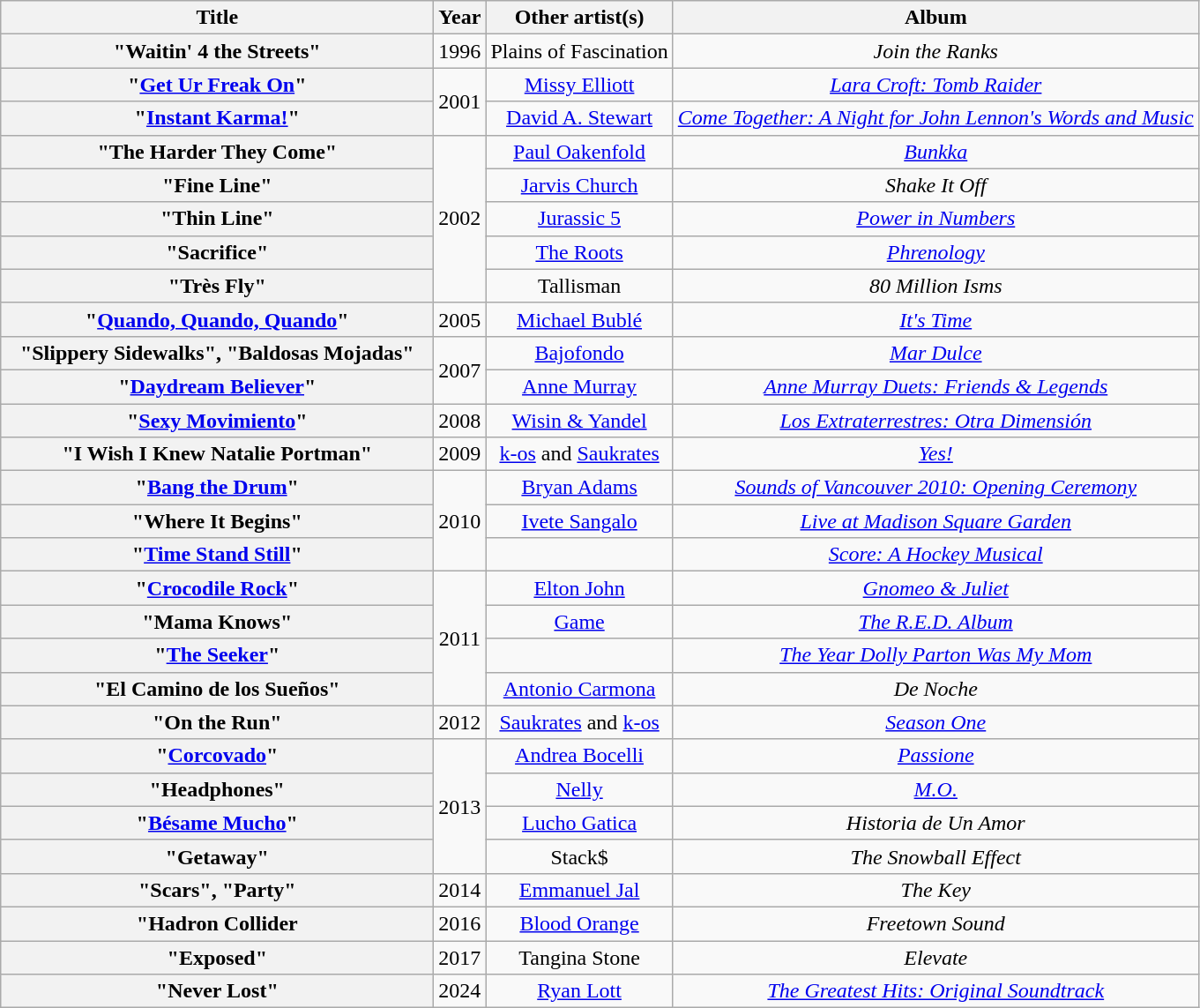<table class="wikitable plainrowheaders" style="text-align:center;">
<tr>
<th scope="col" style="width:20em;">Title</th>
<th scope="col">Year</th>
<th scope="col">Other artist(s)</th>
<th scope="col">Album</th>
</tr>
<tr>
<th scope="row">"Waitin' 4 the Streets"</th>
<td>1996</td>
<td>Plains of Fascination</td>
<td><em>Join the Ranks</em></td>
</tr>
<tr>
<th scope="row">"<a href='#'>Get Ur Freak On</a>" </th>
<td rowspan="2">2001</td>
<td><a href='#'>Missy Elliott</a></td>
<td><em><a href='#'>Lara Croft: Tomb Raider</a></em></td>
</tr>
<tr>
<th scope="row">"<a href='#'>Instant Karma!</a>"</th>
<td><a href='#'>David A. Stewart</a></td>
<td><em><a href='#'>Come Together: A Night for John Lennon's Words and Music</a></em></td>
</tr>
<tr>
<th scope="row">"The Harder They Come"</th>
<td rowspan="5">2002</td>
<td><a href='#'>Paul Oakenfold</a></td>
<td><em><a href='#'>Bunkka</a></em></td>
</tr>
<tr>
<th scope="row">"Fine Line"</th>
<td><a href='#'>Jarvis Church</a></td>
<td><em>Shake It Off</em></td>
</tr>
<tr>
<th scope="row">"Thin Line"</th>
<td><a href='#'>Jurassic 5</a></td>
<td><em><a href='#'>Power in Numbers</a></em></td>
</tr>
<tr>
<th scope="row">"Sacrifice"</th>
<td><a href='#'>The Roots</a></td>
<td><em><a href='#'>Phrenology</a></em></td>
</tr>
<tr>
<th scope="row">"Très Fly"</th>
<td>Tallisman</td>
<td><em>80 Million Isms</em></td>
</tr>
<tr>
<th scope="row">"<a href='#'>Quando, Quando, Quando</a>"</th>
<td rowspan="1">2005</td>
<td><a href='#'>Michael Bublé</a></td>
<td><em><a href='#'>It's Time</a></em></td>
</tr>
<tr>
<th scope="row">"Slippery Sidewalks", "Baldosas Mojadas"</th>
<td rowspan="2">2007</td>
<td><a href='#'>Bajofondo</a></td>
<td><em><a href='#'>Mar Dulce</a></em></td>
</tr>
<tr>
<th scope="row">"<a href='#'>Daydream Believer</a>"</th>
<td><a href='#'>Anne Murray</a></td>
<td><em><a href='#'>Anne Murray Duets: Friends & Legends</a></em></td>
</tr>
<tr>
<th scope="row">"<a href='#'>Sexy Movimiento</a>" </th>
<td>2008</td>
<td><a href='#'>Wisin & Yandel</a></td>
<td><em><a href='#'>Los Extraterrestres: Otra Dimensión</a></em></td>
</tr>
<tr>
<th scope="row">"I Wish I Knew Natalie Portman"</th>
<td>2009</td>
<td><a href='#'>k-os</a> and <a href='#'>Saukrates</a></td>
<td><em><a href='#'>Yes!</a></em></td>
</tr>
<tr>
<th scope="row">"<a href='#'>Bang the Drum</a>"</th>
<td rowspan="3">2010</td>
<td><a href='#'>Bryan Adams</a></td>
<td><em><a href='#'>Sounds of Vancouver 2010: Opening Ceremony</a></em></td>
</tr>
<tr>
<th scope="row">"Where It Begins"</th>
<td><a href='#'>Ivete Sangalo</a></td>
<td><em><a href='#'>Live at Madison Square Garden</a></em></td>
</tr>
<tr>
<th scope="row">"<a href='#'>Time Stand Still</a>"</th>
<td></td>
<td><em><a href='#'>Score: A Hockey Musical</a></em></td>
</tr>
<tr>
<th scope="row">"<a href='#'>Crocodile Rock</a>"</th>
<td rowspan="4">2011</td>
<td><a href='#'>Elton John</a></td>
<td><em><a href='#'>Gnomeo & Juliet</a></em></td>
</tr>
<tr>
<th scope="row">"Mama Knows"</th>
<td><a href='#'>Game</a></td>
<td><em><a href='#'>The R.E.D. Album</a></em></td>
</tr>
<tr>
<th scope="row">"<a href='#'>The Seeker</a>"</th>
<td></td>
<td><em><a href='#'>The Year Dolly Parton Was My Mom</a></em></td>
</tr>
<tr>
<th scope="row">"El Camino de los Sueños"</th>
<td><a href='#'>Antonio Carmona</a></td>
<td><em>De Noche</em></td>
</tr>
<tr>
<th scope="row">"On the Run"</th>
<td rowspan="1">2012</td>
<td><a href='#'>Saukrates</a> and <a href='#'>k-os</a></td>
<td><em><a href='#'>Season One</a></em></td>
</tr>
<tr>
<th scope="row">"<a href='#'>Corcovado</a>"</th>
<td rowspan="4">2013</td>
<td><a href='#'>Andrea Bocelli</a></td>
<td><em><a href='#'>Passione</a></em></td>
</tr>
<tr>
<th scope="row">"Headphones"</th>
<td><a href='#'>Nelly</a></td>
<td><em><a href='#'>M.O.</a></em></td>
</tr>
<tr>
<th scope="row">"<a href='#'>Bésame Mucho</a>"</th>
<td><a href='#'>Lucho Gatica</a></td>
<td><em>Historia de Un Amor</em></td>
</tr>
<tr>
<th scope="row">"Getaway"</th>
<td>Stack$</td>
<td><em>The Snowball Effect</em></td>
</tr>
<tr>
<th scope="row">"Scars", "Party"</th>
<td>2014</td>
<td><a href='#'>Emmanuel Jal</a></td>
<td><em>The Key</em></td>
</tr>
<tr>
<th scope="row">"Hadron Collider</th>
<td>2016</td>
<td><a href='#'>Blood Orange</a></td>
<td><em>Freetown Sound</em></td>
</tr>
<tr>
<th scope="row">"Exposed"</th>
<td>2017</td>
<td>Tangina Stone</td>
<td><em>Elevate</em></td>
</tr>
<tr>
<th scope="row">"Never Lost"</th>
<td>2024</td>
<td><a href='#'>Ryan Lott</a></td>
<td><a href='#'><em>The Greatest Hits: Original Soundtrack</em></a></td>
</tr>
</table>
